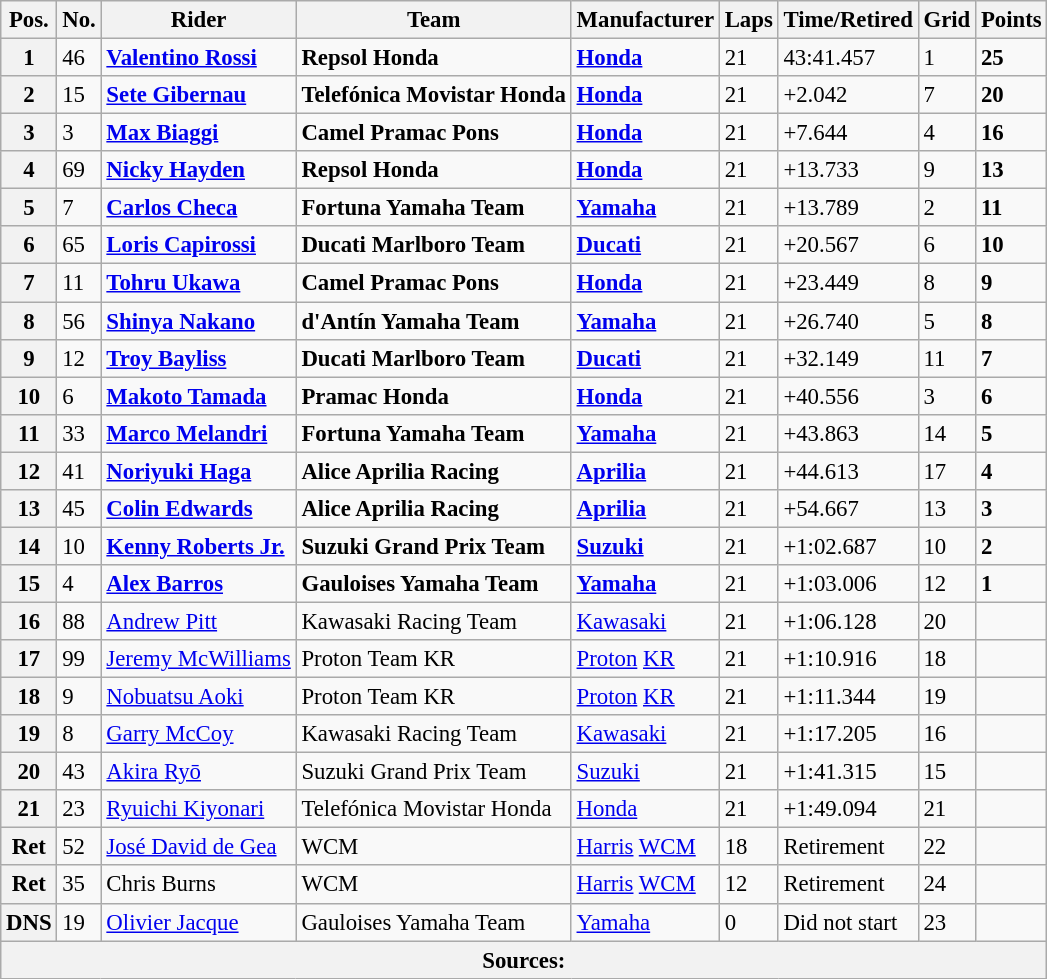<table class="wikitable" style="font-size: 95%;">
<tr>
<th>Pos.</th>
<th>No.</th>
<th>Rider</th>
<th>Team</th>
<th>Manufacturer</th>
<th>Laps</th>
<th>Time/Retired</th>
<th>Grid</th>
<th>Points</th>
</tr>
<tr>
<th>1</th>
<td>46</td>
<td> <strong><a href='#'>Valentino Rossi</a></strong></td>
<td><strong>Repsol Honda</strong></td>
<td><strong><a href='#'>Honda</a></strong></td>
<td>21</td>
<td>43:41.457</td>
<td>1</td>
<td><strong>25</strong></td>
</tr>
<tr>
<th>2</th>
<td>15</td>
<td> <strong><a href='#'>Sete Gibernau</a></strong></td>
<td><strong>Telefónica Movistar Honda</strong></td>
<td><strong><a href='#'>Honda</a></strong></td>
<td>21</td>
<td>+2.042</td>
<td>7</td>
<td><strong>20</strong></td>
</tr>
<tr>
<th>3</th>
<td>3</td>
<td> <strong><a href='#'>Max Biaggi</a></strong></td>
<td><strong>Camel Pramac Pons</strong></td>
<td><strong><a href='#'>Honda</a></strong></td>
<td>21</td>
<td>+7.644</td>
<td>4</td>
<td><strong>16</strong></td>
</tr>
<tr>
<th>4</th>
<td>69</td>
<td> <strong><a href='#'>Nicky Hayden</a></strong></td>
<td><strong>Repsol Honda</strong></td>
<td><strong><a href='#'>Honda</a></strong></td>
<td>21</td>
<td>+13.733</td>
<td>9</td>
<td><strong>13</strong></td>
</tr>
<tr>
<th>5</th>
<td>7</td>
<td> <strong><a href='#'>Carlos Checa</a></strong></td>
<td><strong>Fortuna Yamaha Team</strong></td>
<td><strong><a href='#'>Yamaha</a></strong></td>
<td>21</td>
<td>+13.789</td>
<td>2</td>
<td><strong>11</strong></td>
</tr>
<tr>
<th>6</th>
<td>65</td>
<td> <strong><a href='#'>Loris Capirossi</a></strong></td>
<td><strong>Ducati Marlboro Team</strong></td>
<td><strong><a href='#'>Ducati</a></strong></td>
<td>21</td>
<td>+20.567</td>
<td>6</td>
<td><strong>10</strong></td>
</tr>
<tr>
<th>7</th>
<td>11</td>
<td> <strong><a href='#'>Tohru Ukawa</a></strong></td>
<td><strong>Camel Pramac Pons</strong></td>
<td><strong><a href='#'>Honda</a></strong></td>
<td>21</td>
<td>+23.449</td>
<td>8</td>
<td><strong>9</strong></td>
</tr>
<tr>
<th>8</th>
<td>56</td>
<td> <strong><a href='#'>Shinya Nakano</a></strong></td>
<td><strong>d'Antín Yamaha Team</strong></td>
<td><strong><a href='#'>Yamaha</a></strong></td>
<td>21</td>
<td>+26.740</td>
<td>5</td>
<td><strong>8</strong></td>
</tr>
<tr>
<th>9</th>
<td>12</td>
<td> <strong><a href='#'>Troy Bayliss</a></strong></td>
<td><strong>Ducati Marlboro Team</strong></td>
<td><strong><a href='#'>Ducati</a></strong></td>
<td>21</td>
<td>+32.149</td>
<td>11</td>
<td><strong>7</strong></td>
</tr>
<tr>
<th>10</th>
<td>6</td>
<td> <strong><a href='#'>Makoto Tamada</a></strong></td>
<td><strong>Pramac Honda</strong></td>
<td><strong><a href='#'>Honda</a></strong></td>
<td>21</td>
<td>+40.556</td>
<td>3</td>
<td><strong>6</strong></td>
</tr>
<tr>
<th>11</th>
<td>33</td>
<td> <strong><a href='#'>Marco Melandri</a></strong></td>
<td><strong>Fortuna Yamaha Team</strong></td>
<td><strong><a href='#'>Yamaha</a></strong></td>
<td>21</td>
<td>+43.863</td>
<td>14</td>
<td><strong>5</strong></td>
</tr>
<tr>
<th>12</th>
<td>41</td>
<td> <strong><a href='#'>Noriyuki Haga</a></strong></td>
<td><strong>Alice Aprilia Racing</strong></td>
<td><strong><a href='#'>Aprilia</a></strong></td>
<td>21</td>
<td>+44.613</td>
<td>17</td>
<td><strong>4</strong></td>
</tr>
<tr>
<th>13</th>
<td>45</td>
<td> <strong><a href='#'>Colin Edwards</a></strong></td>
<td><strong>Alice Aprilia Racing</strong></td>
<td><strong><a href='#'>Aprilia</a></strong></td>
<td>21</td>
<td>+54.667</td>
<td>13</td>
<td><strong>3</strong></td>
</tr>
<tr>
<th>14</th>
<td>10</td>
<td> <strong><a href='#'>Kenny Roberts Jr.</a></strong></td>
<td><strong>Suzuki Grand Prix Team</strong></td>
<td><strong><a href='#'>Suzuki</a></strong></td>
<td>21</td>
<td>+1:02.687</td>
<td>10</td>
<td><strong>2</strong></td>
</tr>
<tr>
<th>15</th>
<td>4</td>
<td> <strong><a href='#'>Alex Barros</a></strong></td>
<td><strong>Gauloises Yamaha Team</strong></td>
<td><strong><a href='#'>Yamaha</a></strong></td>
<td>21</td>
<td>+1:03.006</td>
<td>12</td>
<td><strong>1</strong></td>
</tr>
<tr>
<th>16</th>
<td>88</td>
<td> <a href='#'>Andrew Pitt</a></td>
<td>Kawasaki Racing Team</td>
<td><a href='#'>Kawasaki</a></td>
<td>21</td>
<td>+1:06.128</td>
<td>20</td>
<td></td>
</tr>
<tr>
<th>17</th>
<td>99</td>
<td> <a href='#'>Jeremy McWilliams</a></td>
<td>Proton Team KR</td>
<td><a href='#'>Proton</a> <a href='#'>KR</a></td>
<td>21</td>
<td>+1:10.916</td>
<td>18</td>
<td></td>
</tr>
<tr>
<th>18</th>
<td>9</td>
<td> <a href='#'>Nobuatsu Aoki</a></td>
<td>Proton Team KR</td>
<td><a href='#'>Proton</a> <a href='#'>KR</a></td>
<td>21</td>
<td>+1:11.344</td>
<td>19</td>
<td></td>
</tr>
<tr>
<th>19</th>
<td>8</td>
<td> <a href='#'>Garry McCoy</a></td>
<td>Kawasaki Racing Team</td>
<td><a href='#'>Kawasaki</a></td>
<td>21</td>
<td>+1:17.205</td>
<td>16</td>
<td></td>
</tr>
<tr>
<th>20</th>
<td>43</td>
<td> <a href='#'>Akira Ryō</a></td>
<td>Suzuki Grand Prix Team</td>
<td><a href='#'>Suzuki</a></td>
<td>21</td>
<td>+1:41.315</td>
<td>15</td>
<td></td>
</tr>
<tr>
<th>21</th>
<td>23</td>
<td> <a href='#'>Ryuichi Kiyonari</a></td>
<td>Telefónica Movistar Honda</td>
<td><a href='#'>Honda</a></td>
<td>21</td>
<td>+1:49.094</td>
<td>21</td>
<td></td>
</tr>
<tr>
<th>Ret</th>
<td>52</td>
<td> <a href='#'>José David de Gea</a></td>
<td>WCM</td>
<td><a href='#'>Harris</a> <a href='#'>WCM</a></td>
<td>18</td>
<td>Retirement</td>
<td>22</td>
<td></td>
</tr>
<tr>
<th>Ret</th>
<td>35</td>
<td> Chris Burns</td>
<td>WCM</td>
<td><a href='#'>Harris</a> <a href='#'>WCM</a></td>
<td>12</td>
<td>Retirement</td>
<td>24</td>
<td></td>
</tr>
<tr>
<th>DNS</th>
<td>19</td>
<td> <a href='#'>Olivier Jacque</a></td>
<td>Gauloises Yamaha Team</td>
<td><a href='#'>Yamaha</a></td>
<td>0</td>
<td>Did not start</td>
<td>23</td>
<td></td>
</tr>
<tr>
<th colspan=9>Sources: </th>
</tr>
</table>
